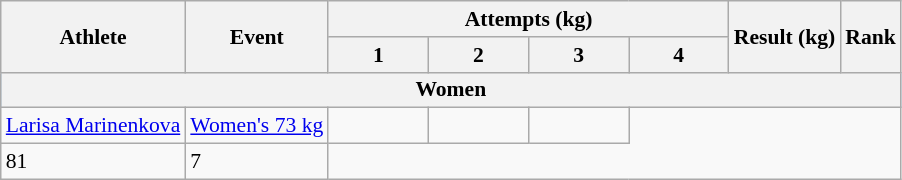<table class=wikitable style="font-size:90%">
<tr>
<th rowspan=2>Athlete</th>
<th rowspan=2>Event</th>
<th colspan=4>Attempts (kg)</th>
<th rowspan=2>Result (kg)</th>
<th rowspan=2>Rank</th>
</tr>
<tr>
<th width="60">1</th>
<th width="60">2</th>
<th width="60">3</th>
<th width="60">4</th>
</tr>
<tr style="background:#9acdff;">
<th colspan=8>Women</th>
</tr>
<tr align=center>
<td align=left><a href='#'>Larisa Marinenkova</a></td>
<td align=left><a href='#'>Women's 73 kg</a></td>
<td></td>
<td></td>
<td></td>
</tr>
<tr>
<td>81</td>
<td>7</td>
</tr>
</table>
